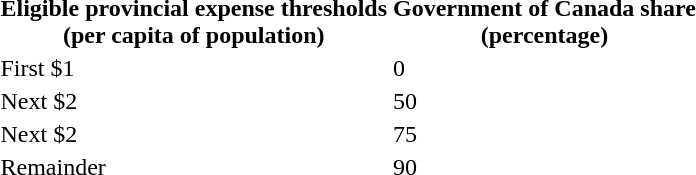<table>
<tr>
<th>Eligible provincial expense thresholds <br>(per capita of population)</th>
<th>Government of Canada share<br>(percentage)</th>
</tr>
<tr>
<td>First $1</td>
<td>0</td>
</tr>
<tr>
<td>Next $2</td>
<td>50</td>
</tr>
<tr>
<td>Next $2</td>
<td>75</td>
</tr>
<tr>
<td>Remainder</td>
<td>90</td>
</tr>
</table>
